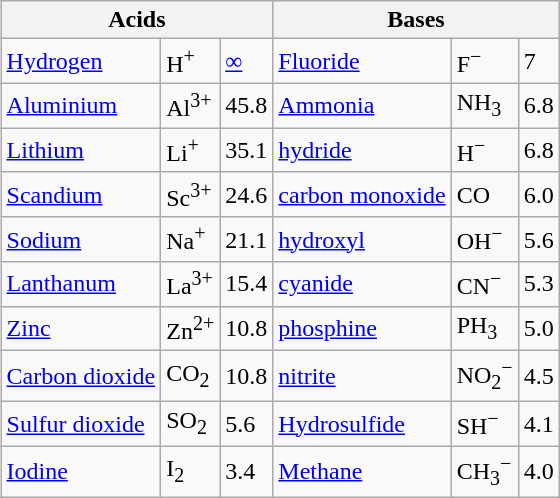<table align="right"  class="wikitable" style="margin-left: 1.5em">
<tr>
<th colspan=3 align="center">Acids</th>
<th colspan=3 align="center">Bases</th>
</tr>
<tr>
<td><a href='#'>Hydrogen</a></td>
<td>H<sup>+</sup></td>
<td><a href='#'>∞</a></td>
<td><a href='#'>Fluoride</a></td>
<td>F<sup>−</sup></td>
<td>7</td>
</tr>
<tr>
<td><a href='#'>Aluminium</a></td>
<td>Al<sup>3+</sup></td>
<td>45.8</td>
<td><a href='#'>Ammonia</a></td>
<td>NH<sub>3</sub></td>
<td>6.8</td>
</tr>
<tr>
<td><a href='#'>Lithium</a></td>
<td>Li<sup>+</sup></td>
<td>35.1</td>
<td><a href='#'>hydride</a></td>
<td>H<sup>−</sup></td>
<td>6.8</td>
</tr>
<tr>
<td><a href='#'>Scandium</a></td>
<td>Sc<sup>3+</sup></td>
<td>24.6</td>
<td><a href='#'>carbon monoxide</a></td>
<td>CO</td>
<td>6.0</td>
</tr>
<tr>
<td><a href='#'>Sodium</a></td>
<td>Na<sup>+</sup></td>
<td>21.1</td>
<td><a href='#'>hydroxyl</a></td>
<td>OH<sup>−</sup></td>
<td>5.6</td>
</tr>
<tr>
<td><a href='#'>Lanthanum</a></td>
<td>La<sup>3+</sup></td>
<td>15.4</td>
<td><a href='#'>cyanide</a></td>
<td>CN<sup>−</sup></td>
<td>5.3</td>
</tr>
<tr>
<td><a href='#'>Zinc</a></td>
<td>Zn<sup>2+</sup></td>
<td>10.8</td>
<td><a href='#'>phosphine</a></td>
<td>PH<sub>3</sub></td>
<td>5.0</td>
</tr>
<tr>
<td><a href='#'>Carbon dioxide</a></td>
<td>CO<sub>2</sub></td>
<td>10.8</td>
<td><a href='#'>nitrite</a></td>
<td>NO<sub>2</sub><sup>−</sup></td>
<td>4.5</td>
</tr>
<tr>
<td><a href='#'>Sulfur dioxide</a></td>
<td>SO<sub>2</sub></td>
<td>5.6</td>
<td><a href='#'>Hydrosulfide</a></td>
<td>SH<sup>−</sup></td>
<td>4.1</td>
</tr>
<tr>
<td><a href='#'>Iodine</a></td>
<td>I<sub>2</sub></td>
<td>3.4</td>
<td><a href='#'>Methane</a></td>
<td>CH<sub>3</sub><sup>−</sup></td>
<td>4.0</td>
</tr>
</table>
